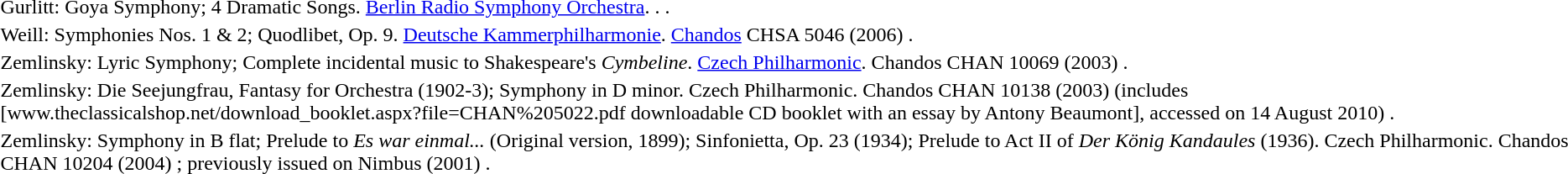<table>
<tr>
<td>Gurlitt: Goya Symphony; 4 Dramatic Songs. <a href='#'>Berlin Radio Symphony Orchestra</a>.  . .</td>
</tr>
<tr>
<td>Weill: Symphonies Nos. 1 & 2; Quodlibet, Op. 9. <a href='#'>Deutsche Kammerphilharmonie</a>. <a href='#'>Chandos</a> CHSA 5046 (2006) .</td>
</tr>
<tr>
<td>Zemlinsky: Lyric Symphony; Complete incidental music to Shakespeare's <em>Cymbeline</em>. <a href='#'>Czech Philharmonic</a>. Chandos CHAN 10069 (2003) .</td>
</tr>
<tr>
<td>Zemlinsky: Die Seejungfrau, Fantasy for Orchestra (1902-3); Symphony in D minor. Czech Philharmonic. Chandos CHAN 10138 (2003) (includes [www.theclassicalshop.net/download_booklet.aspx?file=CHAN%205022.pdf downloadable CD booklet with an essay by Antony Beaumont], accessed on 14 August 2010) .</td>
</tr>
<tr>
<td>Zemlinsky: Symphony in B flat; Prelude to <em>Es war einmal...</em> (Original version, 1899); Sinfonietta, Op. 23 (1934); Prelude to Act II of <em>Der König Kandaules</em> (1936). Czech Philharmonic. Chandos CHAN 10204 (2004) ; previously issued on Nimbus (2001) .</td>
</tr>
</table>
